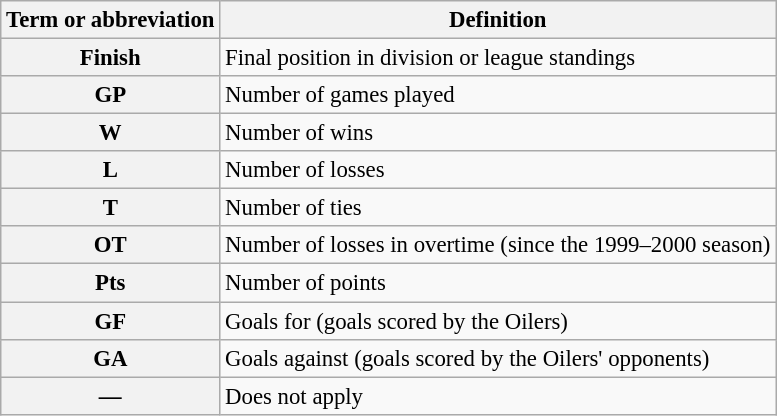<table class="wikitable" style="font-size:95%">
<tr>
<th scope="col">Term or abbreviation</th>
<th scope="col">Definition</th>
</tr>
<tr>
<th scope="row">Finish</th>
<td>Final position in division or league standings</td>
</tr>
<tr>
<th scope="row">GP</th>
<td>Number of games played</td>
</tr>
<tr>
<th scope="row">W</th>
<td>Number of wins</td>
</tr>
<tr>
<th scope="row">L</th>
<td>Number of losses</td>
</tr>
<tr>
<th scope="row">T</th>
<td>Number of ties</td>
</tr>
<tr>
<th scope="row">OT</th>
<td>Number of losses in overtime (since the 1999–2000 season)</td>
</tr>
<tr>
<th scope="row">Pts</th>
<td>Number of points</td>
</tr>
<tr>
<th scope="row">GF</th>
<td>Goals for (goals scored by the Oilers)</td>
</tr>
<tr>
<th scope="row">GA</th>
<td>Goals against (goals scored by the Oilers' opponents)</td>
</tr>
<tr>
<th scope="row">—</th>
<td>Does not apply</td>
</tr>
</table>
